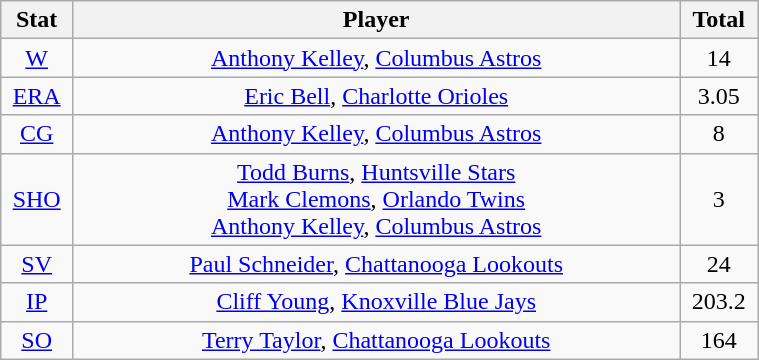<table class="wikitable" width="40%" style="text-align:center;">
<tr>
<th width="5%">Stat</th>
<th width="60%">Player</th>
<th width="5%">Total</th>
</tr>
<tr>
<td><a href='#'>W</a></td>
<td><a href='#'>Anthony Kelley</a>, <a href='#'>Columbus Astros</a></td>
<td>14</td>
</tr>
<tr>
<td><a href='#'>ERA</a></td>
<td><a href='#'>Eric Bell</a>, <a href='#'>Charlotte Orioles</a></td>
<td>3.05</td>
</tr>
<tr>
<td><a href='#'>CG</a></td>
<td><a href='#'>Anthony Kelley</a>, <a href='#'>Columbus Astros</a></td>
<td>8</td>
</tr>
<tr>
<td><a href='#'>SHO</a></td>
<td><a href='#'>Todd Burns</a>, <a href='#'>Huntsville Stars</a> <br> <a href='#'>Mark Clemons</a>, <a href='#'>Orlando Twins</a> <br> <a href='#'>Anthony Kelley</a>, <a href='#'>Columbus Astros</a></td>
<td>3</td>
</tr>
<tr>
<td><a href='#'>SV</a></td>
<td><a href='#'>Paul Schneider</a>, <a href='#'>Chattanooga Lookouts</a></td>
<td>24</td>
</tr>
<tr>
<td><a href='#'>IP</a></td>
<td><a href='#'>Cliff Young</a>, <a href='#'>Knoxville Blue Jays</a></td>
<td>203.2</td>
</tr>
<tr>
<td><a href='#'>SO</a></td>
<td><a href='#'>Terry Taylor</a>, <a href='#'>Chattanooga Lookouts</a></td>
<td>164</td>
</tr>
</table>
